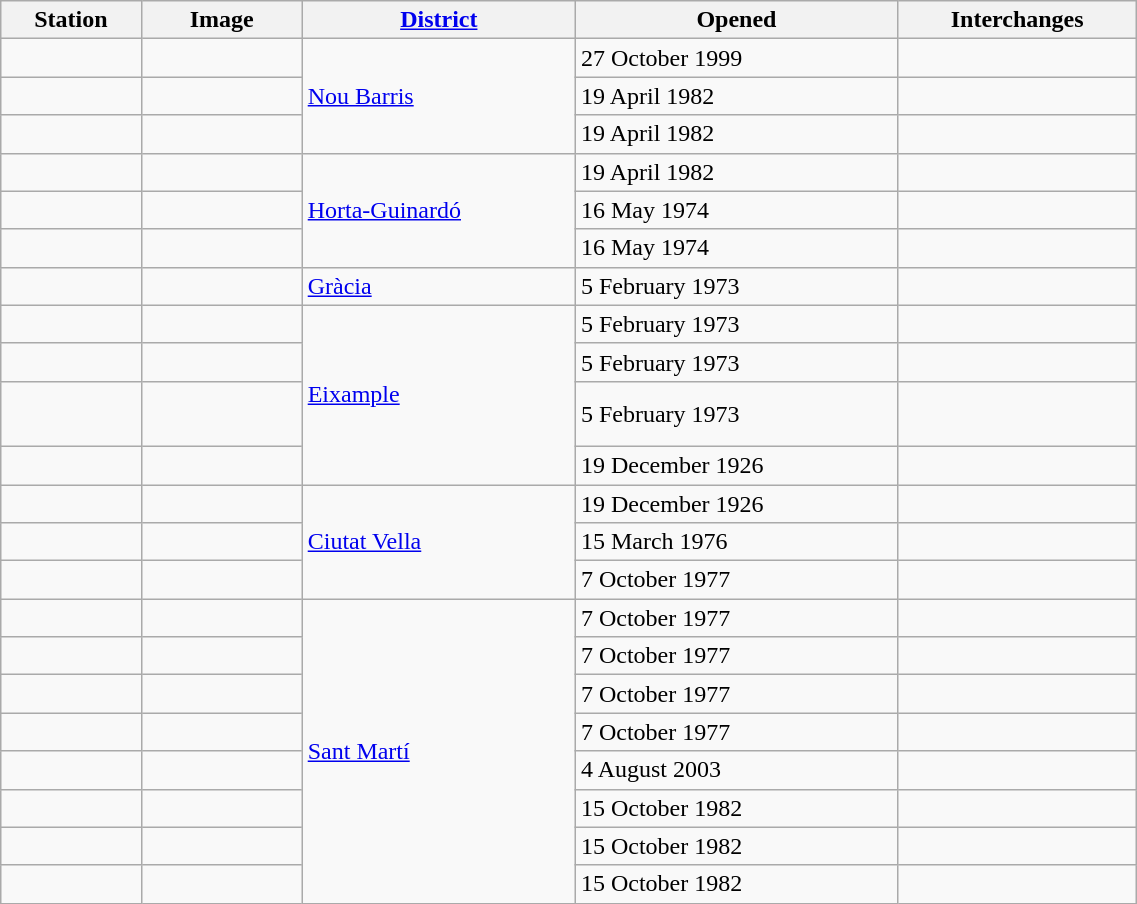<table class="wikitable sortable" style="width:60%">
<tr>
<th>Station</th>
<th style="width:100px" class="unsortable">Image</th>
<th><a href='#'>District</a></th>
<th data-sort-type="date">Opened</th>
<th class="unsortable">Interchanges</th>
</tr>
<tr>
<td><strong></strong></td>
<td></td>
<td rowspan=3><a href='#'>Nou Barris</a></td>
<td>27 October 1999</td>
<td>   </td>
</tr>
<tr>
<td><strong></strong></td>
<td></td>
<td>19 April 1982</td>
<td></td>
</tr>
<tr>
<td><strong></strong></td>
<td></td>
<td>19 April 1982</td>
<td></td>
</tr>
<tr>
<td><strong></strong></td>
<td></td>
<td rowspan=3><a href='#'>Horta-Guinardó</a></td>
<td>19 April 1982</td>
<td>  </td>
</tr>
<tr>
<td><strong></strong></td>
<td></td>
<td>16 May 1974</td>
<td></td>
</tr>
<tr>
<td><strong></strong></td>
<td></td>
<td>16 May 1974</td>
<td></td>
</tr>
<tr>
<td><strong></strong></td>
<td></td>
<td><a href='#'>Gràcia</a></td>
<td>5 February 1973</td>
<td></td>
</tr>
<tr>
<td><strong></strong></td>
<td></td>
<td rowspan=4><a href='#'>Eixample</a></td>
<td>5 February 1973</td>
<td>  <br> </td>
</tr>
<tr>
<td><strong></strong></td>
<td></td>
<td>5 February 1973</td>
<td></td>
</tr>
<tr>
<td><strong></strong></td>
<td></td>
<td>5 February 1973</td>
<td>   <br> <br></td>
</tr>
<tr>
<td><strong></strong></td>
<td></td>
<td>19 December 1926</td>
<td>  </td>
</tr>
<tr>
<td><strong></strong></td>
<td></td>
<td rowspan=3><a href='#'>Ciutat Vella</a></td>
<td>19 December 1926</td>
<td></td>
</tr>
<tr>
<td><strong></strong></td>
<td></td>
<td>15 March 1976</td>
<td> <br></td>
</tr>
<tr>
<td><strong></strong></td>
<td></td>
<td>7 October 1977</td>
<td>  </td>
</tr>
<tr>
<td><strong></strong></td>
<td></td>
<td rowspan=8><a href='#'>Sant Martí</a></td>
<td>7 October 1977</td>
<td></td>
</tr>
<tr>
<td><strong></strong></td>
<td></td>
<td>7 October 1977</td>
<td></td>
</tr>
<tr>
<td><strong></strong></td>
<td></td>
<td>7 October 1977</td>
<td></td>
</tr>
<tr>
<td><strong></strong></td>
<td></td>
<td>7 October 1977</td>
<td> </td>
</tr>
<tr>
<td><strong></strong></td>
<td></td>
<td>4 August 2003</td>
<td> </td>
</tr>
<tr>
<td><strong></strong></td>
<td></td>
<td>15 October 1982</td>
<td></td>
</tr>
<tr>
<td><strong></strong></td>
<td></td>
<td>15 October 1982</td>
<td>  </td>
</tr>
<tr>
<td><strong></strong></td>
<td></td>
<td>15 October 1982</td>
<td>  </td>
</tr>
</table>
